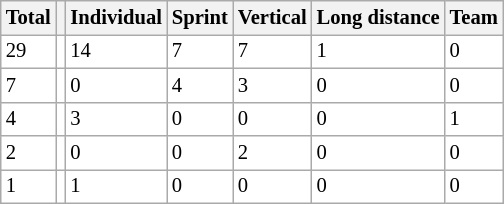<table class="wikitable plainrowheaders" style="background:#fff; font-size:86%; line-height:16px; border:grey solid 1px; border-collapse:collapse;">
<tr>
<th background:#efefef;">Total</th>
<th background:#efefef;"></th>
<th background:#efefef;">Individual</th>
<th background:#efefef;">Sprint</th>
<th background:#efefef;">Vertical</th>
<th background:#efefef;">Long distance</th>
<th background:#efefef;">Team</th>
</tr>
<tr>
<td>29</td>
<td></td>
<td>14</td>
<td>7</td>
<td>7</td>
<td>1</td>
<td>0</td>
</tr>
<tr>
<td>7</td>
<td></td>
<td>0</td>
<td>4</td>
<td>3</td>
<td>0</td>
<td>0</td>
</tr>
<tr>
<td>4</td>
<td></td>
<td>3</td>
<td>0</td>
<td>0</td>
<td>0</td>
<td>1</td>
</tr>
<tr>
<td>2</td>
<td></td>
<td>0</td>
<td>0</td>
<td>2</td>
<td>0</td>
<td>0</td>
</tr>
<tr>
<td>1</td>
<td></td>
<td>1</td>
<td>0</td>
<td>0</td>
<td>0</td>
<td>0</td>
</tr>
</table>
